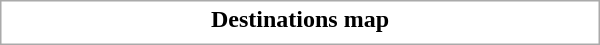<table class="collapsible uncollapsed" style="border:1px #aaa solid; width:25em; margin:0.2em auto">
<tr>
<th>Destinations map</th>
</tr>
<tr>
<td></td>
</tr>
</table>
